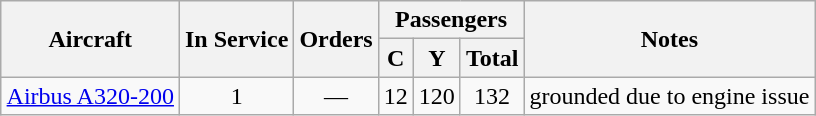<table class="wikitable" style="margin:1em auto; text-align:center;">
<tr>
<th rowspan="2">Aircraft</th>
<th rowspan="2">In Service</th>
<th rowspan="2">Orders</th>
<th colspan="3">Passengers</th>
<th rowspan="2">Notes</th>
</tr>
<tr>
<th><abbr>C</abbr></th>
<th><abbr>Y</abbr></th>
<th>Total</th>
</tr>
<tr>
<td><a href='#'>Airbus A320-200</a></td>
<td>1</td>
<td>—</td>
<td>12</td>
<td>120</td>
<td>132</td>
<td>grounded due to engine issue</td>
</tr>
</table>
